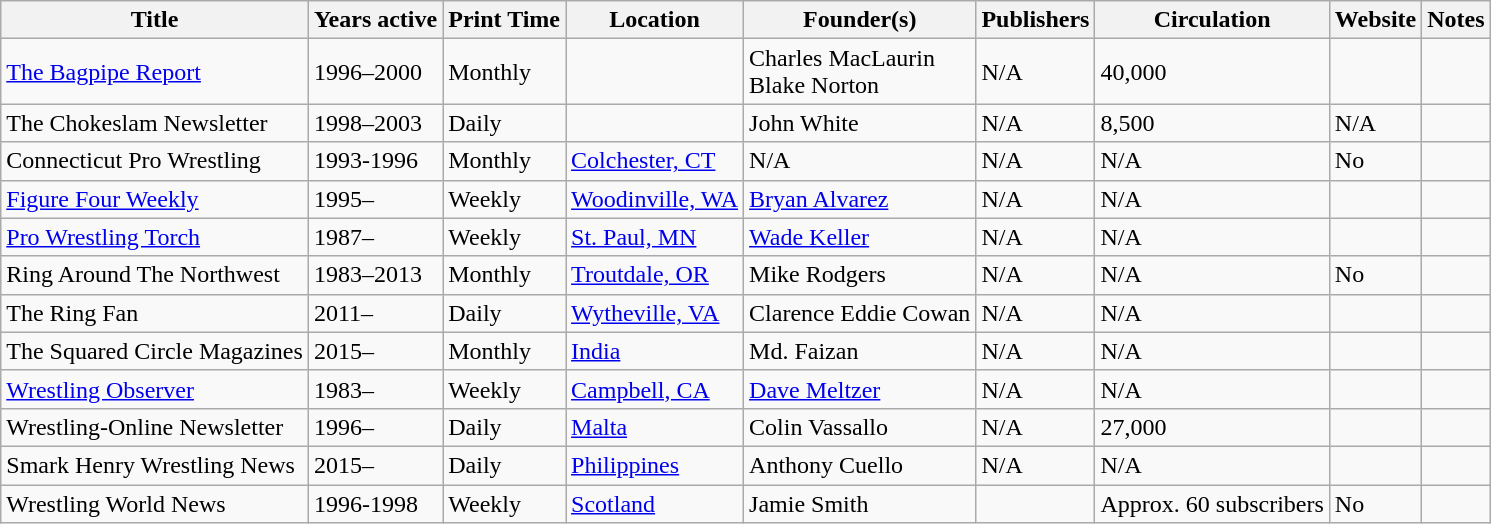<table class="sortable wikitable">
<tr>
<th>Title</th>
<th>Years active</th>
<th>Print Time</th>
<th>Location</th>
<th>Founder(s)</th>
<th>Publishers</th>
<th>Circulation</th>
<th>Website</th>
<th>Notes</th>
</tr>
<tr>
<td><a href='#'>The Bagpipe Report</a></td>
<td>1996–2000</td>
<td>Monthly</td>
<td></td>
<td>Charles MacLaurin<br>Blake Norton</td>
<td>N/A</td>
<td>40,000</td>
<td></td>
<td></td>
</tr>
<tr>
<td>The Chokeslam Newsletter</td>
<td>1998–2003</td>
<td>Daily</td>
<td></td>
<td>John White</td>
<td>N/A</td>
<td>8,500</td>
<td>N/A</td>
<td></td>
</tr>
<tr>
<td>Connecticut Pro Wrestling</td>
<td>1993-1996</td>
<td>Monthly</td>
<td> <a href='#'>Colchester, CT</a></td>
<td>N/A</td>
<td>N/A</td>
<td>N/A</td>
<td>No</td>
<td></td>
</tr>
<tr>
<td><a href='#'>Figure Four Weekly</a></td>
<td>1995–</td>
<td>Weekly</td>
<td> <a href='#'>Woodinville, WA</a></td>
<td><a href='#'>Bryan Alvarez</a></td>
<td>N/A</td>
<td>N/A</td>
<td></td>
<td></td>
</tr>
<tr>
<td><a href='#'>Pro Wrestling Torch</a></td>
<td>1987–</td>
<td>Weekly</td>
<td> <a href='#'>St. Paul, MN</a></td>
<td><a href='#'>Wade Keller</a></td>
<td>N/A</td>
<td>N/A</td>
<td></td>
<td></td>
</tr>
<tr>
<td>Ring Around The Northwest</td>
<td>1983–2013</td>
<td>Monthly</td>
<td> <a href='#'>Troutdale, OR</a></td>
<td>Mike Rodgers</td>
<td>N/A</td>
<td>N/A</td>
<td>No</td>
<td></td>
</tr>
<tr>
<td>The Ring Fan</td>
<td>2011–</td>
<td>Daily</td>
<td> <a href='#'>Wytheville, VA</a></td>
<td>Clarence Eddie Cowan</td>
<td>N/A</td>
<td>N/A</td>
<td></td>
<td></td>
</tr>
<tr>
<td>The Squared Circle Magazines</td>
<td>2015–</td>
<td>Monthly</td>
<td> <a href='#'>India</a></td>
<td>Md. Faizan</td>
<td>N/A</td>
<td>N/A</td>
<td></td>
<td></td>
</tr>
<tr>
<td><a href='#'>Wrestling Observer</a></td>
<td>1983–</td>
<td>Weekly</td>
<td> <a href='#'>Campbell, CA</a></td>
<td><a href='#'>Dave Meltzer</a></td>
<td>N/A</td>
<td>N/A</td>
<td></td>
<td></td>
</tr>
<tr>
<td>Wrestling-Online Newsletter</td>
<td>1996–</td>
<td>Daily</td>
<td> <a href='#'>Malta</a></td>
<td>Colin Vassallo</td>
<td>N/A</td>
<td>27,000</td>
<td></td>
<td></td>
</tr>
<tr>
<td>Smark Henry Wrestling News</td>
<td>2015–</td>
<td>Daily</td>
<td> <a href='#'>Philippines</a></td>
<td>Anthony Cuello</td>
<td>N/A</td>
<td>N/A</td>
<td></td>
<td></td>
</tr>
<tr>
<td>Wrestling World News</td>
<td>1996-1998</td>
<td>Weekly</td>
<td> <a href='#'>Scotland</a></td>
<td>Jamie Smith</td>
<td></td>
<td>Approx. 60 subscribers</td>
<td>No</td>
<td></td>
</tr>
</table>
